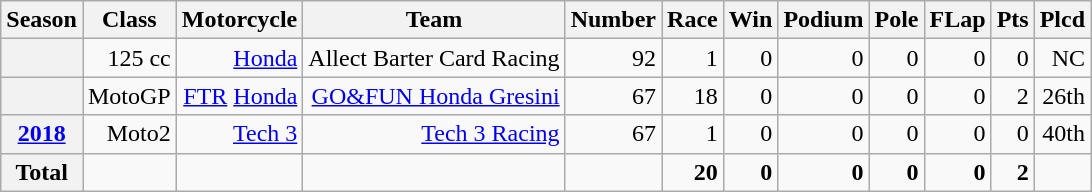<table class="wikitable" style=text-align:right>
<tr>
<th>Season</th>
<th>Class</th>
<th>Motorcycle</th>
<th>Team</th>
<th>Number</th>
<th>Race</th>
<th>Win</th>
<th>Podium</th>
<th>Pole</th>
<th>FLap</th>
<th>Pts</th>
<th>Plcd</th>
</tr>
<tr>
<th></th>
<td>125 cc</td>
<td><a href='#'>Honda</a></td>
<td>Allect Barter Card Racing</td>
<td>92</td>
<td>1</td>
<td>0</td>
<td>0</td>
<td>0</td>
<td>0</td>
<td>0</td>
<td>NC</td>
</tr>
<tr>
<th></th>
<td>MotoGP</td>
<td><a href='#'>FTR</a> <a href='#'>Honda</a></td>
<td><a href='#'>GO&FUN Honda Gresini</a></td>
<td>67</td>
<td>18</td>
<td>0</td>
<td>0</td>
<td>0</td>
<td>0</td>
<td>2</td>
<td>26th</td>
</tr>
<tr>
<th><a href='#'>2018</a></th>
<td>Moto2</td>
<td><a href='#'>Tech 3</a></td>
<td><a href='#'>Tech 3 Racing</a></td>
<td>67</td>
<td>1</td>
<td>0</td>
<td>0</td>
<td>0</td>
<td>0</td>
<td>0</td>
<td>40th</td>
</tr>
<tr>
<th>Total</th>
<td></td>
<td></td>
<td></td>
<td></td>
<td><strong>20</strong></td>
<td><strong>0</strong></td>
<td><strong>0</strong></td>
<td><strong>0</strong></td>
<td><strong>0</strong></td>
<td><strong>2</strong></td>
<td></td>
</tr>
</table>
